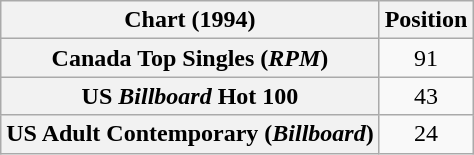<table class="wikitable sortable plainrowheaders" style="text-align:center">
<tr>
<th>Chart (1994)</th>
<th>Position</th>
</tr>
<tr>
<th scope="row">Canada Top Singles (<em>RPM</em>)</th>
<td>91</td>
</tr>
<tr>
<th scope="row">US <em>Billboard</em> Hot 100</th>
<td>43</td>
</tr>
<tr>
<th scope="row">US Adult Contemporary (<em>Billboard</em>)</th>
<td>24</td>
</tr>
</table>
